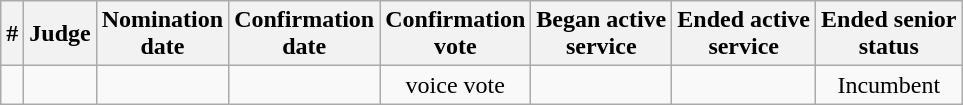<table class="sortable wikitable">
<tr>
<th>#</th>
<th>Judge</th>
<th>Nomination<br>date</th>
<th>Confirmation<br>date</th>
<th>Confirmation<br>vote</th>
<th>Began active<br>service</th>
<th>Ended active<br>service</th>
<th>Ended senior<br>status</th>
</tr>
<tr>
<td></td>
<td></td>
<td></td>
<td></td>
<td align=center>voice vote</td>
<td></td>
<td></td>
<td align=center>Incumbent</td>
</tr>
</table>
